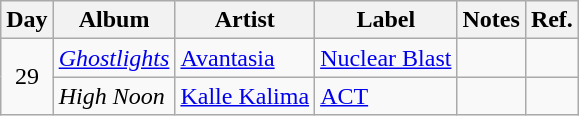<table class="wikitable">
<tr>
<th>Day</th>
<th>Album</th>
<th>Artist</th>
<th>Label</th>
<th>Notes</th>
<th>Ref.</th>
</tr>
<tr>
<td rowspan="2" style="text-align:center;">29</td>
<td><em><a href='#'>Ghostlights</a></em></td>
<td><a href='#'>Avantasia</a></td>
<td><a href='#'>Nuclear Blast</a></td>
<td></td>
<td style="text-align:center;"></td>
</tr>
<tr>
<td><em>High Noon</em></td>
<td><a href='#'>Kalle Kalima</a></td>
<td><a href='#'>ACT</a></td>
<td></td>
<td style="text-align:center;"></td>
</tr>
</table>
